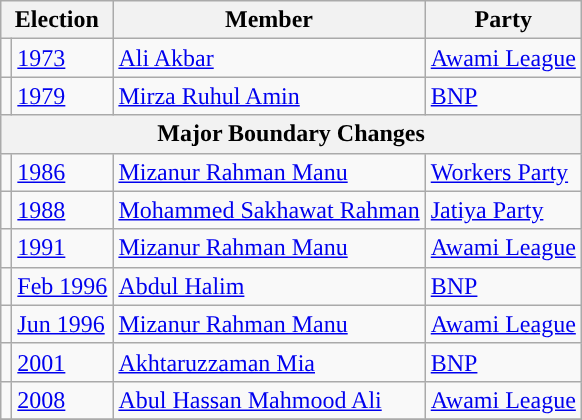<table class="wikitable">
<tr>
<th colspan="2">Election</th>
<th>Member</th>
<th>Party</th>
</tr>
<tr>
<td style="background-color:"></td>
<td><a href='#'>1973</a></td>
<td><a href='#'>Ali Akbar</a></td>
<td><a href='#'>Awami League</a></td>
</tr>
<tr>
<td style="background-color:"></td>
<td><a href='#'>1979</a></td>
<td><a href='#'>Mirza Ruhul Amin</a></td>
<td><a href='#'>BNP</a></td>
</tr>
<tr>
<th colspan="4">Major Boundary Changes</th>
</tr>
<tr>
<td style="background-color:"></td>
<td><a href='#'>1986</a></td>
<td><a href='#'>Mizanur Rahman Manu</a></td>
<td><a href='#'>Workers Party</a></td>
</tr>
<tr>
<td style="background-color:"></td>
<td><a href='#'>1988</a></td>
<td><a href='#'>Mohammed Sakhawat Rahman</a></td>
<td><a href='#'>Jatiya Party</a></td>
</tr>
<tr>
<td style="background-color:"></td>
<td><a href='#'>1991</a></td>
<td><a href='#'>Mizanur Rahman Manu</a></td>
<td><a href='#'>Awami League</a></td>
</tr>
<tr>
<td style="background-color:"></td>
<td><a href='#'>Feb 1996</a></td>
<td><a href='#'>Abdul Halim</a></td>
<td><a href='#'>BNP</a></td>
</tr>
<tr>
<td style="background-color:"></td>
<td><a href='#'>Jun 1996</a></td>
<td><a href='#'>Mizanur Rahman Manu</a></td>
<td><a href='#'>Awami League</a></td>
</tr>
<tr>
<td style="background-color:"></td>
<td><a href='#'>2001</a></td>
<td><a href='#'>Akhtaruzzaman Mia</a></td>
<td><a href='#'>BNP</a></td>
</tr>
<tr>
<td style="background-color:"></td>
<td><a href='#'>2008</a></td>
<td><a href='#'>Abul Hassan Mahmood Ali</a></td>
<td><a href='#'>Awami League</a></td>
</tr>
<tr>
</tr>
</table>
